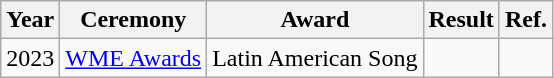<table class="wikitable plainrowheaders">
<tr>
<th scope="col">Year</th>
<th scope="col">Ceremony</th>
<th scope="col">Award</th>
<th scope="col">Result</th>
<th scope="col">Ref.</th>
</tr>
<tr>
<td scope="row">2023</td>
<td><a href='#'>WME Awards</a></td>
<td>Latin American Song</td>
<td></td>
<td></td>
</tr>
</table>
